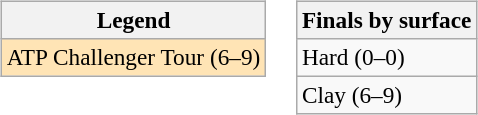<table>
<tr valign=top>
<td><br><table class="wikitable" style=font-size:97%>
<tr>
<th>Legend</th>
</tr>
<tr style="background:moccasin;">
<td>ATP Challenger Tour (6–9)</td>
</tr>
</table>
</td>
<td><br><table class="wikitable" style=font-size:97%>
<tr>
<th>Finals by surface</th>
</tr>
<tr>
<td>Hard (0–0)</td>
</tr>
<tr>
<td>Clay (6–9)</td>
</tr>
</table>
</td>
</tr>
</table>
